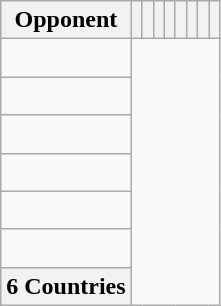<table class="sortable wikitable plainrowheaders" style="text-align:center">
<tr>
<th>Opponent</th>
<th></th>
<th></th>
<th></th>
<th></th>
<th></th>
<th></th>
<th></th>
<th></th>
</tr>
<tr>
<td style="text-align:left;"><br></td>
</tr>
<tr>
<td style="text-align:left;"><br></td>
</tr>
<tr>
<td style="text-align:left;"><br></td>
</tr>
<tr>
<td style="text-align:left;"><br></td>
</tr>
<tr>
<td style="text-align:left;"><br></td>
</tr>
<tr>
<td style="text-align:left;"><br></td>
</tr>
<tr class="sortbottom">
<th>6 Countries<br></th>
</tr>
</table>
